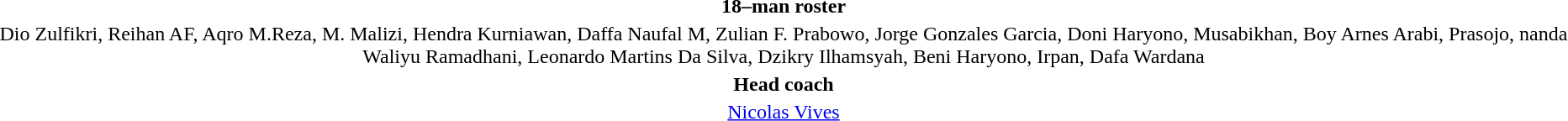<table style="text-align:center; margin-top:2em; margin-left:auto; margin-right:auto">
<tr>
<td><strong>18–man roster</strong></td>
</tr>
<tr>
<td>Dio Zulfikri, Reihan AF, Aqro M.Reza, M. Malizi, Hendra Kurniawan, Daffa Naufal M, Zulian F. Prabowo, Jorge Gonzales Garcia, Doni Haryono, Musabikhan, Boy Arnes Arabi, Prasojo, nanda Waliyu Ramadhani, Leonardo Martins Da Silva, Dzikry Ilhamsyah, Beni Haryono, Irpan, Dafa Wardana</td>
</tr>
<tr>
<td><strong>Head coach</strong></td>
</tr>
<tr>
<td><a href='#'>Nicolas Vives</a></td>
</tr>
</table>
